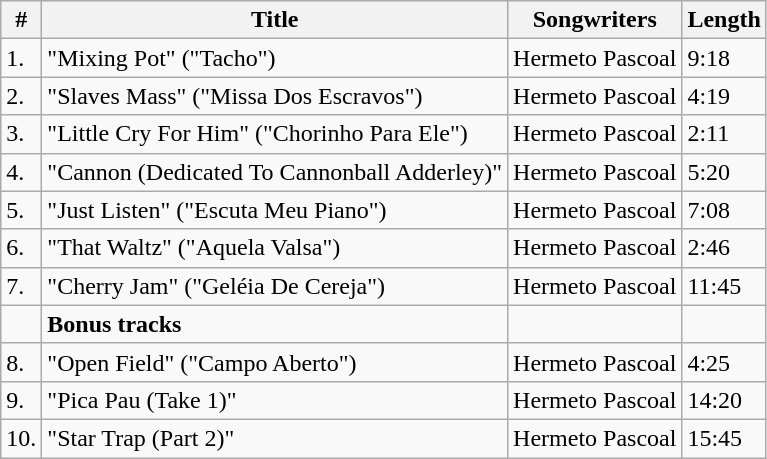<table class="wikitable">
<tr>
<th>#</th>
<th>Title</th>
<th>Songwriters</th>
<th>Length</th>
</tr>
<tr>
<td>1.</td>
<td>"Mixing Pot" ("Tacho")</td>
<td>Hermeto Pascoal</td>
<td>9:18</td>
</tr>
<tr>
<td>2.</td>
<td>"Slaves Mass" ("Missa Dos Escravos")</td>
<td>Hermeto Pascoal</td>
<td>4:19</td>
</tr>
<tr>
<td>3.</td>
<td>"Little Cry For Him" ("Chorinho Para Ele")</td>
<td>Hermeto Pascoal</td>
<td>2:11</td>
</tr>
<tr>
<td>4.</td>
<td>"Cannon (Dedicated To Cannonball Adderley)"</td>
<td>Hermeto Pascoal</td>
<td>5:20</td>
</tr>
<tr>
<td>5.</td>
<td>"Just Listen" ("Escuta Meu Piano")</td>
<td>Hermeto Pascoal</td>
<td>7:08</td>
</tr>
<tr>
<td>6.</td>
<td>"That Waltz" ("Aquela Valsa")</td>
<td>Hermeto Pascoal</td>
<td>2:46</td>
</tr>
<tr>
<td>7.</td>
<td>"Cherry Jam" ("Geléia De Cereja")</td>
<td>Hermeto Pascoal</td>
<td>11:45</td>
</tr>
<tr>
<td></td>
<td><strong>Bonus tracks</strong></td>
<td></td>
<td></td>
</tr>
<tr>
<td>8.</td>
<td>"Open Field" ("Campo Aberto")</td>
<td>Hermeto Pascoal</td>
<td>4:25</td>
</tr>
<tr>
<td>9.</td>
<td>"Pica Pau (Take 1)"</td>
<td>Hermeto Pascoal</td>
<td>14:20</td>
</tr>
<tr>
<td>10.</td>
<td>"Star Trap (Part 2)"</td>
<td>Hermeto Pascoal</td>
<td>15:45</td>
</tr>
</table>
